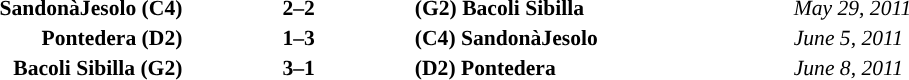<table width="100%" cellspacing="1">
<tr>
<th width="20%"></th>
<th width="12%"></th>
<th width="20%"></th>
<th width="20%'"></th>
<th></th>
</tr>
<tr style="font-size:90%;">
<td align="right"><strong>SandonàJesolo (C4)</strong></td>
<td align="center"><strong>2–2</strong></td>
<td align="left"><strong>(G2) Bacoli Sibilla</strong></td>
<td align="left"><em>May 29, 2011</em></td>
</tr>
<tr style="font-size:90%;">
<td align="right"><strong>Pontedera (D2)</strong></td>
<td align="center"><strong>1–3</strong></td>
<td align="left"><strong>(C4) SandonàJesolo</strong></td>
<td align="left"><em>June 5, 2011</em></td>
</tr>
<tr style="font-size:90%;">
<td align="right"><strong>Bacoli Sibilla (G2)</strong></td>
<td align="center"><strong>3–1</strong></td>
<td align="left"><strong>(D2) Pontedera</strong></td>
<td align="left"><em>June 8, 2011</em></td>
</tr>
</table>
